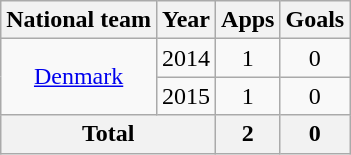<table class=wikitable style=text-align:center>
<tr>
<th>National team</th>
<th>Year</th>
<th>Apps</th>
<th>Goals</th>
</tr>
<tr>
<td rowspan=2><a href='#'>Denmark</a></td>
<td>2014</td>
<td>1</td>
<td>0</td>
</tr>
<tr>
<td>2015</td>
<td>1</td>
<td>0</td>
</tr>
<tr>
<th colspan=2>Total</th>
<th>2</th>
<th>0</th>
</tr>
</table>
